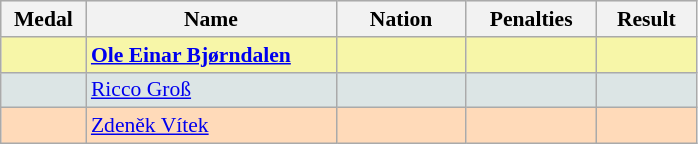<table class=wikitable style="border:1px solid #AAAAAA;font-size:90%">
<tr bgcolor="#E4E4E4">
<th style="border-bottom:1px solid #AAAAAA" width=50>Medal</th>
<th style="border-bottom:1px solid #AAAAAA" width=160>Name</th>
<th style="border-bottom:1px solid #AAAAAA" width=80>Nation</th>
<th style="border-bottom:1px solid #AAAAAA" width=80>Penalties</th>
<th style="border-bottom:1px solid #AAAAAA" width=60>Result</th>
</tr>
<tr bgcolor="#F7F6A8">
<td align="center"></td>
<td><strong><a href='#'>Ole Einar Bjørndalen</a></strong></td>
<td align="center"></td>
<td align="center"></td>
<td align="right"></td>
</tr>
<tr bgcolor="#DCE5E5">
<td align="center"></td>
<td><a href='#'>Ricco Groß</a></td>
<td align="center"></td>
<td align="center"></td>
<td align="right"></td>
</tr>
<tr bgcolor="#FFDAB9">
<td align="center"></td>
<td><a href='#'>Zdeněk Vítek</a></td>
<td align="center"></td>
<td align="center"></td>
<td align="right"></td>
</tr>
</table>
